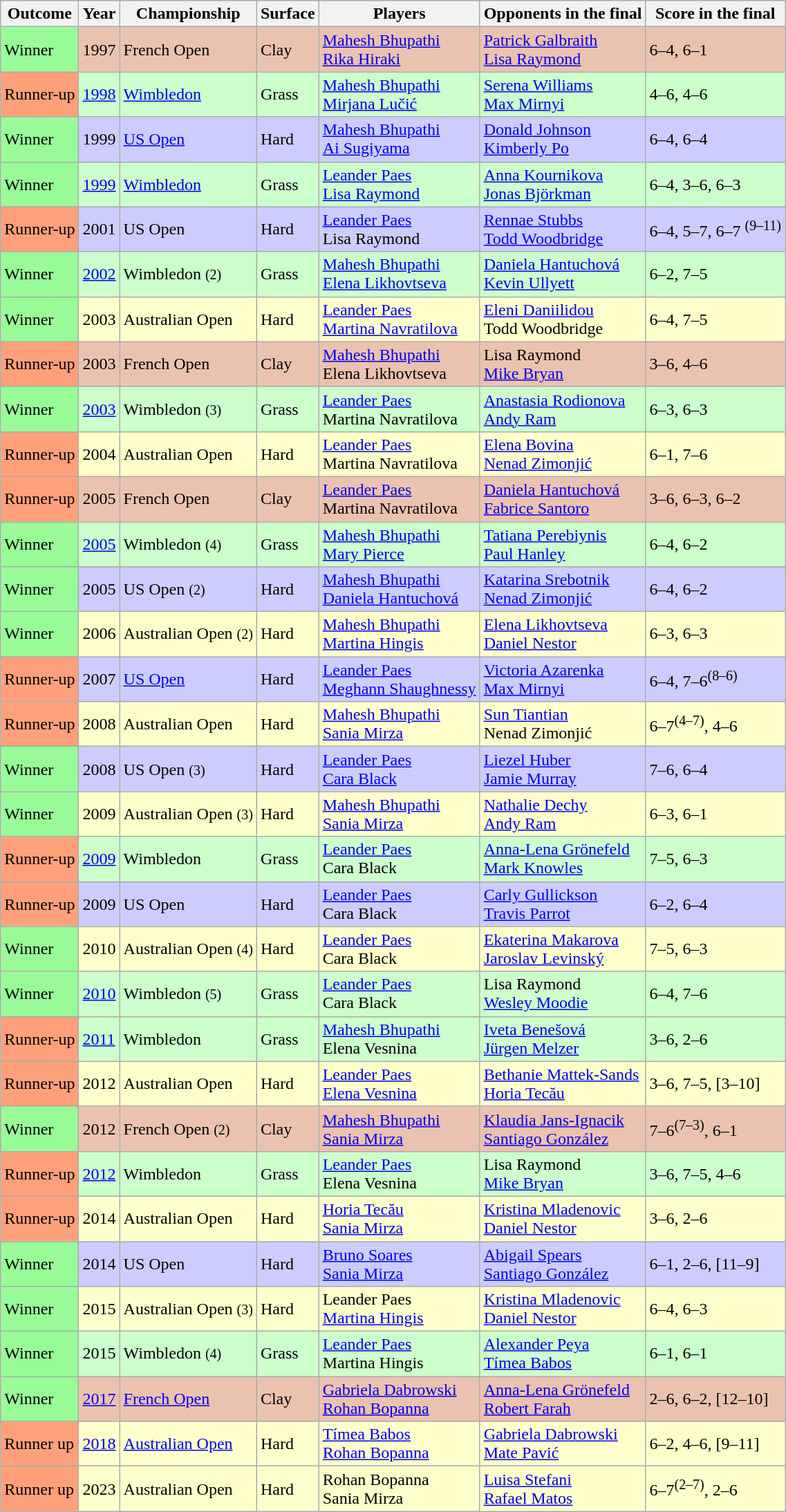<table class="wikitable sortable">
<tr>
<th>Outcome</th>
<th>Year</th>
<th>Championship</th>
<th>Surface</th>
<th>Players</th>
<th>Opponents in the final</th>
<th class="unsortable">Score in the final</th>
</tr>
<tr bgcolor=#ebc2af>
<td bgcolor=98FB98>Winner</td>
<td>1997</td>
<td>French Open</td>
<td>Clay</td>
<td> <a href='#'>Mahesh Bhupathi</a><br> <a href='#'>Rika Hiraki</a></td>
<td> <a href='#'>Patrick Galbraith</a><br> <a href='#'>Lisa Raymond</a></td>
<td>6–4, 6–1</td>
</tr>
<tr bgcolor=#ccffcc>
<td bgcolor=FFA07A>Runner-up</td>
<td><a href='#'>1998</a></td>
<td><a href='#'>Wimbledon</a></td>
<td>Grass</td>
<td> <a href='#'>Mahesh Bhupathi</a><br> <a href='#'>Mirjana Lučić</a></td>
<td> <a href='#'>Serena Williams</a><br> <a href='#'>Max Mirnyi</a></td>
<td>4–6, 4–6</td>
</tr>
<tr bgcolor=#ccccff>
<td bgcolor=98FB98>Winner</td>
<td>1999</td>
<td><a href='#'>US Open</a></td>
<td>Hard</td>
<td> <a href='#'>Mahesh Bhupathi</a><br> <a href='#'>Ai Sugiyama</a></td>
<td><a href='#'>Donald Johnson</a><br> <a href='#'>Kimberly Po</a></td>
<td>6–4, 6–4</td>
</tr>
<tr bgcolor=CCFFCC>
<td bgcolor=98FB98>Winner</td>
<td><a href='#'>1999</a></td>
<td><a href='#'>Wimbledon</a></td>
<td>Grass</td>
<td> <a href='#'>Leander Paes</a><br> <a href='#'>Lisa Raymond</a></td>
<td> <a href='#'>Anna Kournikova</a><br> <a href='#'>Jonas Björkman</a></td>
<td>6–4, 3–6, 6–3</td>
</tr>
<tr bgcolor=CCCCFF>
<td bgcolor=ffa07a>Runner-up</td>
<td>2001</td>
<td>US Open</td>
<td>Hard</td>
<td> <a href='#'>Leander Paes</a><br> Lisa Raymond</td>
<td> <a href='#'>Rennae Stubbs</a><br> <a href='#'>Todd Woodbridge</a></td>
<td>6–4, 5–7, 6–7 <sup>(9–11)</sup></td>
</tr>
<tr bgcolor=#ccffcc>
<td bgcolor=98FB98>Winner</td>
<td><a href='#'>2002</a></td>
<td>Wimbledon <small>(2)</small></td>
<td>Grass</td>
<td> <a href='#'>Mahesh Bhupathi</a><br> <a href='#'>Elena Likhovtseva</a></td>
<td> <a href='#'>Daniela Hantuchová</a><br> <a href='#'>Kevin Ullyett</a></td>
<td>6–2, 7–5</td>
</tr>
<tr bgcolor=FFFFCC>
<td bgcolor=98FB98>Winner</td>
<td>2003</td>
<td>Australian Open</td>
<td>Hard</td>
<td> <a href='#'>Leander Paes</a><br> <a href='#'>Martina Navratilova</a></td>
<td> <a href='#'>Eleni Daniilidou</a><br> Todd Woodbridge</td>
<td>6–4, 7–5</td>
</tr>
<tr bgcolor=#ebc2af>
<td bgcolor=FFA07A>Runner-up</td>
<td>2003</td>
<td>French Open</td>
<td>Clay</td>
<td> <a href='#'>Mahesh Bhupathi</a><br> Elena Likhovtseva</td>
<td> Lisa Raymond<br> <a href='#'>Mike Bryan</a></td>
<td>3–6, 4–6</td>
</tr>
<tr bgcolor=CCFFCC>
<td bgcolor=98FB98>Winner</td>
<td><a href='#'>2003</a></td>
<td>Wimbledon <small>(3)</small></td>
<td>Grass</td>
<td> <a href='#'>Leander Paes</a><br> Martina Navratilova</td>
<td> <a href='#'>Anastasia Rodionova</a><br> <a href='#'>Andy Ram</a></td>
<td>6–3, 6–3</td>
</tr>
<tr bgcolor=FFFFCC>
<td bgcolor=FFA07A>Runner-up</td>
<td>2004</td>
<td>Australian Open</td>
<td>Hard</td>
<td> <a href='#'>Leander Paes</a><br> Martina Navratilova</td>
<td> <a href='#'>Elena Bovina</a><br> <a href='#'>Nenad Zimonjić</a></td>
<td>6–1, 7–6</td>
</tr>
<tr bgcolor=EBC2AF>
<td bgcolor=FFA07A>Runner-up</td>
<td>2005</td>
<td>French Open</td>
<td>Clay</td>
<td> <a href='#'>Leander Paes</a><br> Martina Navratilova</td>
<td> <a href='#'>Daniela Hantuchová</a><br> <a href='#'>Fabrice Santoro</a></td>
<td>3–6, 6–3, 6–2</td>
</tr>
<tr bgcolor=#ccffcc>
<td bgcolor=98FB98>Winner</td>
<td><a href='#'>2005</a></td>
<td>Wimbledon <small>(4)</small></td>
<td>Grass</td>
<td> <a href='#'>Mahesh Bhupathi</a><br> <a href='#'>Mary Pierce</a></td>
<td> <a href='#'>Tatiana Perebiynis</a><br> <a href='#'>Paul Hanley</a></td>
<td>6–4, 6–2</td>
</tr>
<tr bgcolor=#ccccff>
<td bgcolor=98FB98>Winner</td>
<td>2005</td>
<td>US Open <small>(2)</small></td>
<td>Hard</td>
<td> <a href='#'>Mahesh Bhupathi</a><br> <a href='#'>Daniela Hantuchová</a></td>
<td> <a href='#'>Katarina Srebotnik</a><br> <a href='#'>Nenad Zimonjić</a></td>
<td>6–4, 6–2</td>
</tr>
<tr bgcolor=#ffffcc>
<td bgcolor=98FB98>Winner</td>
<td>2006</td>
<td>Australian Open <small>(2)</small></td>
<td>Hard</td>
<td> <a href='#'>Mahesh Bhupathi</a><br> <a href='#'>Martina Hingis</a></td>
<td> <a href='#'>Elena Likhovtseva</a><br> <a href='#'>Daniel Nestor</a></td>
<td>6–3, 6–3</td>
</tr>
<tr bgcolor=CCCCFF>
<td bgcolor=FFA07A>Runner-up</td>
<td>2007</td>
<td><a href='#'>US Open</a></td>
<td>Hard</td>
<td> <a href='#'>Leander Paes</a><br> <a href='#'>Meghann Shaughnessy</a></td>
<td> <a href='#'>Victoria Azarenka</a><br> <a href='#'>Max Mirnyi</a></td>
<td>6–4, 7–6<sup>(8–6)</sup></td>
</tr>
<tr bgcolor=#ffffcc>
<td bgcolor=FFA07A>Runner-up</td>
<td>2008</td>
<td>Australian Open</td>
<td>Hard</td>
<td> <a href='#'>Mahesh Bhupathi</a><br> <a href='#'>Sania Mirza</a></td>
<td> <a href='#'>Sun Tiantian</a><br> Nenad Zimonjić</td>
<td>6–7<sup>(4–7)</sup>, 4–6</td>
</tr>
<tr bgcolor=CCCCFF>
<td bgcolor=98FB98>Winner</td>
<td>2008</td>
<td>US Open <small>(3)</small></td>
<td>Hard</td>
<td> <a href='#'>Leander Paes</a><br> <a href='#'>Cara Black</a></td>
<td> <a href='#'>Liezel Huber</a><br> <a href='#'>Jamie Murray</a></td>
<td>7–6, 6–4</td>
</tr>
<tr bgcolor=#ffffcc>
<td bgcolor=98FB98>Winner</td>
<td>2009</td>
<td>Australian Open <small>(3)</small></td>
<td>Hard</td>
<td> <a href='#'>Mahesh Bhupathi</a><br> <a href='#'>Sania Mirza</a></td>
<td> <a href='#'>Nathalie Dechy</a><br> <a href='#'>Andy Ram</a></td>
<td>6–3, 6–1</td>
</tr>
<tr bgcolor=CCFFCC>
<td bgcolor=FFA07A>Runner-up</td>
<td><a href='#'>2009</a></td>
<td>Wimbledon</td>
<td>Grass</td>
<td> <a href='#'>Leander Paes</a><br> Cara Black</td>
<td> <a href='#'>Anna-Lena Grönefeld</a><br> <a href='#'>Mark Knowles</a></td>
<td>7–5, 6–3</td>
</tr>
<tr bgcolor=CCCCFF>
<td bgcolor=FFA07A>Runner-up</td>
<td>2009</td>
<td>US Open</td>
<td>Hard</td>
<td> <a href='#'>Leander Paes</a><br> Cara Black</td>
<td> <a href='#'>Carly Gullickson</a><br> <a href='#'>Travis Parrot</a></td>
<td>6–2, 6–4</td>
</tr>
<tr bgcolor=FFFFCC>
<td bgcolor=98FB98>Winner</td>
<td>2010</td>
<td>Australian Open <small>(4)</small></td>
<td>Hard</td>
<td> <a href='#'>Leander Paes</a><br> Cara Black</td>
<td> <a href='#'>Ekaterina Makarova</a><br> <a href='#'>Jaroslav Levinský</a></td>
<td>7–5, 6–3</td>
</tr>
<tr bgcolor=CCFFCC>
<td bgcolor=98FB98>Winner</td>
<td><a href='#'>2010</a></td>
<td>Wimbledon <small>(5)</small></td>
<td>Grass</td>
<td> <a href='#'>Leander Paes</a><br> Cara Black</td>
<td> Lisa Raymond<br> <a href='#'>Wesley Moodie</a></td>
<td>6–4, 7–6</td>
</tr>
<tr bgcolor=#ccffcc>
<td bgcolor=FFA07A>Runner-up</td>
<td><a href='#'>2011</a></td>
<td>Wimbledon</td>
<td>Grass</td>
<td> <a href='#'>Mahesh Bhupathi</a><br> Elena Vesnina</td>
<td> <a href='#'>Iveta Benešová</a><br> <a href='#'>Jürgen Melzer</a></td>
<td>3–6, 2–6</td>
</tr>
<tr bgcolor=FFFFCC>
<td bgcolor=FFA07A>Runner-up</td>
<td>2012</td>
<td>Australian Open</td>
<td>Hard</td>
<td> <a href='#'>Leander Paes</a><br> <a href='#'>Elena Vesnina</a></td>
<td> <a href='#'>Bethanie Mattek-Sands</a><br> <a href='#'>Horia Tecău</a></td>
<td>3–6, 7–5, [3–10]</td>
</tr>
<tr bgcolor=#ebc2af>
<td bgcolor=98FB98>Winner</td>
<td>2012</td>
<td>French Open <small>(2)</small></td>
<td>Clay</td>
<td> <a href='#'>Mahesh Bhupathi</a><br> <a href='#'>Sania Mirza</a></td>
<td> <a href='#'>Klaudia Jans-Ignacik</a><br> <a href='#'>Santiago González</a></td>
<td>7–6<sup>(7–3)</sup>, 6–1</td>
</tr>
<tr bgcolor=CCFFCC>
<td bgcolor=FFA07A>Runner-up</td>
<td><a href='#'>2012</a></td>
<td>Wimbledon</td>
<td>Grass</td>
<td> <a href='#'>Leander Paes</a><br> Elena Vesnina</td>
<td> Lisa Raymond<br> <a href='#'>Mike Bryan</a></td>
<td>3–6, 7–5, 4–6</td>
</tr>
<tr bgcolor=FFFFCC>
<td bgcolor=FFA07A>Runner-up</td>
<td>2014</td>
<td>Australian Open</td>
<td>Hard</td>
<td> <a href='#'>Horia Tecău</a><br>  <a href='#'>Sania Mirza</a></td>
<td> <a href='#'>Kristina Mladenovic</a><br> <a href='#'>Daniel Nestor</a></td>
<td>3–6, 2–6</td>
</tr>
<tr bgcolor=CCCCFF>
<td bgcolor=98FB98>Winner</td>
<td>2014</td>
<td>US Open</td>
<td>Hard</td>
<td> <a href='#'>Bruno Soares</a><br> <a href='#'>Sania Mirza</a></td>
<td> <a href='#'>Abigail Spears</a><br> <a href='#'>Santiago González</a></td>
<td>6–1, 2–6, [11–9]</td>
</tr>
<tr style="background:#ffc;">
<td bgcolor=98FB98>Winner</td>
<td>2015</td>
<td>Australian Open <small>(3)</small></td>
<td>Hard</td>
<td> Leander Paes<br> <a href='#'>Martina Hingis</a></td>
<td> <a href='#'>Kristina Mladenovic</a><br> <a href='#'>Daniel Nestor</a></td>
<td>6–4, 6–3</td>
</tr>
<tr style="background:#cfc;">
<td bgcolor=98FB98>Winner</td>
<td>2015</td>
<td>Wimbledon <small>(4)</small></td>
<td>Grass</td>
<td> <a href='#'>Leander Paes</a><br> Martina Hingis</td>
<td> <a href='#'>Alexander Peya</a><br> <a href='#'>Tímea Babos</a></td>
<td>6–1, 6–1</td>
</tr>
<tr style="background:#ebc2af;">
<td bgcolor=98fb98>Winner</td>
<td><a href='#'>2017</a></td>
<td><a href='#'>French Open</a></td>
<td>Clay</td>
<td> <a href='#'>Gabriela Dabrowski</a><br> <a href='#'>Rohan Bopanna</a></td>
<td> <a href='#'>Anna-Lena Grönefeld</a> <br>  <a href='#'>Robert Farah</a></td>
<td>2–6, 6–2, [12–10]</td>
</tr>
<tr bgcolor=#FFFFCC>
<td bgcolor=#ffa07a>Runner up</td>
<td><a href='#'>2018</a></td>
<td><a href='#'>Australian Open</a></td>
<td>Hard</td>
<td> <a href='#'>Tímea Babos</a><br> <a href='#'>Rohan Bopanna</a></td>
<td> <a href='#'>Gabriela Dabrowski</a> <br> <a href='#'>Mate Pavić</a></td>
<td>6–2, 4–6, [9–11]</td>
</tr>
<tr style="background:#ffc;">
<td bgcolor=#ffa07a>Runner up</td>
<td>2023</td>
<td>Australian Open <small></small></td>
<td>Hard</td>
<td> Rohan Bopanna<br> Sania Mirza</td>
<td> <a href='#'>Luisa Stefani</a><br> <a href='#'>Rafael Matos</a></td>
<td>6–7<sup>(2–7)</sup>, 2–6</td>
</tr>
</table>
